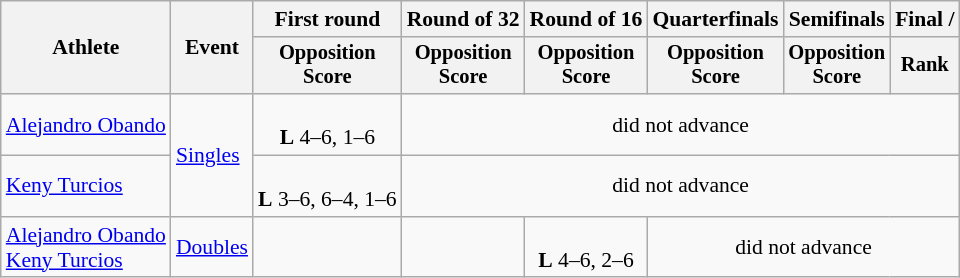<table class=wikitable style="font-size:90%">
<tr>
<th rowspan="2">Athlete</th>
<th rowspan="2">Event</th>
<th>First round</th>
<th>Round of 32</th>
<th>Round of 16</th>
<th>Quarterfinals</th>
<th>Semifinals</th>
<th colspan=2>Final / </th>
</tr>
<tr style="font-size:95%">
<th>Opposition<br>Score</th>
<th>Opposition<br>Score</th>
<th>Opposition<br>Score</th>
<th>Opposition<br>Score</th>
<th>Opposition<br>Score</th>
<th>Rank</th>
</tr>
<tr align=center>
<td align=left><a href='#'>Alejandro Obando</a></td>
<td align=left rowspan=2><a href='#'>Singles</a></td>
<td><br><strong>L</strong> 4–6, 1–6</td>
<td align=center colspan=6>did not advance</td>
</tr>
<tr align=center>
<td align=left><a href='#'>Keny Turcios</a></td>
<td><br><strong>L</strong> 3–6, 6–4, 1–6</td>
<td align=center colspan=6>did not advance</td>
</tr>
<tr align=center>
<td align=left><a href='#'>Alejandro Obando</a><br><a href='#'>Keny Turcios</a></td>
<td align=left><a href='#'>Doubles</a></td>
<td></td>
<td></td>
<td><br><strong>L</strong> 4–6, 2–6</td>
<td align=center colspan=4>did not advance</td>
</tr>
</table>
